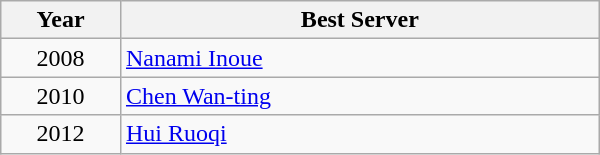<table class="wikitable" style="width: 400px;">
<tr>
<th style="width: 20%;">Year</th>
<th style="width: 80%;">Best Server</th>
</tr>
<tr>
<td align=center>2008</td>
<td> <a href='#'>Nanami Inoue</a></td>
</tr>
<tr>
<td align=center>2010</td>
<td> <a href='#'>Chen Wan-ting</a></td>
</tr>
<tr>
<td align=center>2012</td>
<td> <a href='#'>Hui Ruoqi</a></td>
</tr>
</table>
